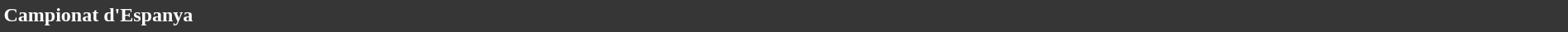<table style="width: 100%; background:#363636; color:white;">
<tr>
<td><strong>Campionat d'Espanya</strong></td>
</tr>
<tr>
</tr>
</table>
